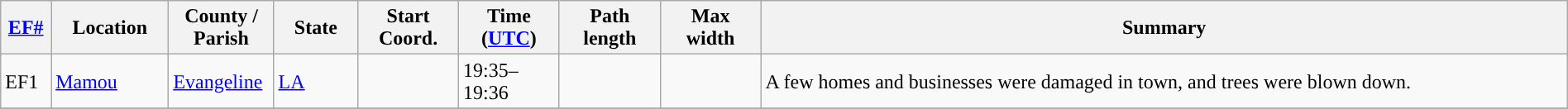<table class="wikitable sortable" style="width:100%;">
<tr>
<th scope="col"  style="width:3%; text-align:center;"><a href='#'>EF#</a></th>
<th scope="col"  style="width:7%; text-align:center;" class="unsortable">Location</th>
<th scope="col"  style="width:6%; text-align:center;" class="unsortable">County / Parish</th>
<th scope="col"  style="width:5%; text-align:center;">State</th>
<th scope="col"  style="width:6%; text-align:center;">Start Coord.</th>
<th scope="col"  style="width:6%; text-align:center;">Time (<a href='#'>UTC</a>)</th>
<th scope="col"  style="width:6%; text-align:center;">Path length</th>
<th scope="col"  style="width:6%; text-align:center;">Max width</th>
<th scope="col" class="unsortable" style="width:48%; text-align:center;">Summary</th>
</tr>
<tr>
<td>EF1</td>
<td><a href='#'>Mamou</a></td>
<td><a href='#'>Evangeline</a></td>
<td><a href='#'>LA</a></td>
<td></td>
<td>19:35–19:36</td>
<td></td>
<td></td>
<td>A few homes and businesses were damaged in town, and trees were blown down.</td>
</tr>
<tr>
</tr>
</table>
